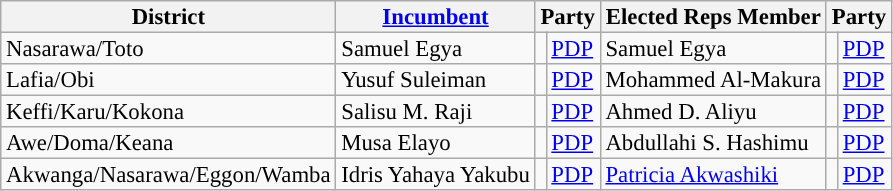<table class="sortable wikitable" style="font-size:95%;line-height:14px;">
<tr>
<th class="unsortable">District</th>
<th class="unsortable"><a href='#'>Incumbent</a></th>
<th colspan="2">Party</th>
<th class="unsortable">Elected Reps Member</th>
<th colspan="2">Party</th>
</tr>
<tr>
<td>Nasarawa/Toto</td>
<td>Samuel Egya</td>
<td style="background:"></td>
<td><a href='#'>PDP</a></td>
<td>Samuel Egya</td>
<td style="background:"></td>
<td><a href='#'>PDP</a></td>
</tr>
<tr>
<td>Lafia/Obi</td>
<td>Yusuf Suleiman</td>
<td style="background:"></td>
<td><a href='#'>PDP</a></td>
<td>Mohammed Al-Makura</td>
<td style="background:"></td>
<td><a href='#'>PDP</a></td>
</tr>
<tr>
<td>Keffi/Karu/Kokona</td>
<td>Salisu M. Raji</td>
<td style="background:"></td>
<td><a href='#'>PDP</a></td>
<td>Ahmed D. Aliyu</td>
<td style="background:"></td>
<td><a href='#'>PDP</a></td>
</tr>
<tr>
<td>Awe/Doma/Keana</td>
<td>Musa Elayo</td>
<td style="background:"></td>
<td><a href='#'>PDP</a></td>
<td>Abdullahi S. Hashimu</td>
<td style="background:"></td>
<td><a href='#'>PDP</a></td>
</tr>
<tr>
<td>Akwanga/Nasarawa/Eggon/Wamba</td>
<td>Idris Yahaya Yakubu</td>
<td style="background:"></td>
<td><a href='#'>PDP</a></td>
<td><a href='#'>Patricia Akwashiki</a></td>
<td style="background:"></td>
<td><a href='#'>PDP</a></td>
</tr>
</table>
